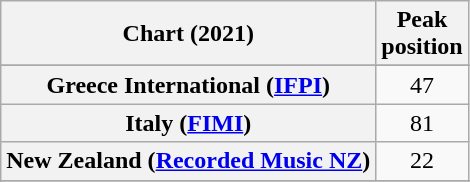<table class="wikitable sortable plainrowheaders" style="text-align:center">
<tr>
<th scope="col">Chart (2021)</th>
<th scope="col">Peak<br>position</th>
</tr>
<tr>
</tr>
<tr>
</tr>
<tr>
</tr>
<tr>
</tr>
<tr>
<th scope="row">Greece International (<a href='#'>IFPI</a>)</th>
<td>47</td>
</tr>
<tr>
<th scope="row">Italy (<a href='#'>FIMI</a>)</th>
<td align="center">81</td>
</tr>
<tr>
<th scope="row">New Zealand (<a href='#'>Recorded Music NZ</a>)</th>
<td>22</td>
</tr>
<tr>
</tr>
<tr>
</tr>
<tr>
</tr>
<tr>
</tr>
<tr>
</tr>
<tr>
</tr>
<tr>
</tr>
<tr>
</tr>
<tr>
</tr>
</table>
